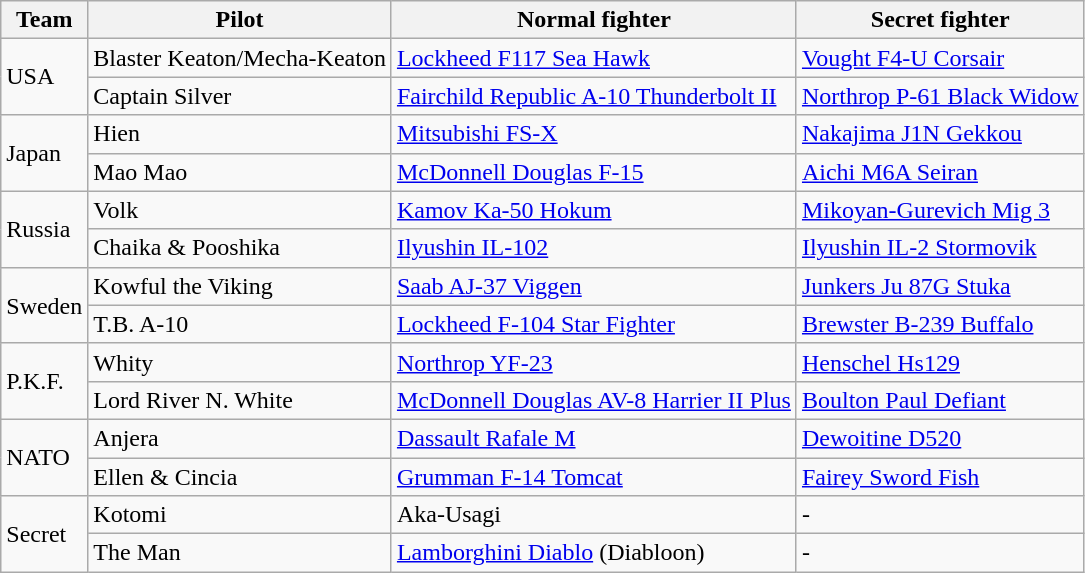<table class="wikitable">
<tr>
<th>Team</th>
<th>Pilot</th>
<th>Normal fighter</th>
<th>Secret fighter</th>
</tr>
<tr>
<td rowspan=2>USA</td>
<td>Blaster Keaton/Mecha-Keaton</td>
<td><a href='#'>Lockheed F117 Sea Hawk</a></td>
<td><a href='#'>Vought F4-U Corsair</a></td>
</tr>
<tr>
<td>Captain Silver</td>
<td><a href='#'>Fairchild Republic A-10 Thunderbolt II</a></td>
<td><a href='#'>Northrop P-61 Black Widow</a></td>
</tr>
<tr>
<td rowspan=2>Japan</td>
<td>Hien</td>
<td><a href='#'>Mitsubishi FS-X</a></td>
<td><a href='#'>Nakajima J1N Gekkou</a></td>
</tr>
<tr>
<td>Mao Mao</td>
<td><a href='#'>McDonnell Douglas F-15</a></td>
<td><a href='#'>Aichi M6A Seiran</a></td>
</tr>
<tr>
<td rowspan=2>Russia</td>
<td>Volk</td>
<td><a href='#'>Kamov Ka-50 Hokum</a></td>
<td><a href='#'>Mikoyan-Gurevich Mig 3</a></td>
</tr>
<tr>
<td>Chaika & Pooshika</td>
<td><a href='#'>Ilyushin IL-102</a></td>
<td><a href='#'>Ilyushin IL-2 Stormovik</a></td>
</tr>
<tr>
<td rowspan=2>Sweden</td>
<td>Kowful the Viking</td>
<td><a href='#'>Saab AJ-37 Viggen</a></td>
<td><a href='#'>Junkers Ju 87G Stuka</a></td>
</tr>
<tr>
<td>T.B. A-10</td>
<td><a href='#'>Lockheed F-104 Star Fighter</a></td>
<td><a href='#'>Brewster B-239 Buffalo</a></td>
</tr>
<tr>
<td rowspan=2>P.K.F.</td>
<td>Whity</td>
<td><a href='#'>Northrop YF-23</a></td>
<td><a href='#'>Henschel Hs129</a></td>
</tr>
<tr>
<td>Lord River N. White</td>
<td><a href='#'>McDonnell Douglas AV-8 Harrier II Plus</a></td>
<td><a href='#'>Boulton Paul Defiant</a></td>
</tr>
<tr>
<td rowspan=2>NATO</td>
<td>Anjera</td>
<td><a href='#'>Dassault Rafale M</a></td>
<td><a href='#'>Dewoitine D520</a></td>
</tr>
<tr>
<td>Ellen & Cincia</td>
<td><a href='#'>Grumman F-14 Tomcat</a></td>
<td><a href='#'>Fairey Sword Fish</a></td>
</tr>
<tr>
<td rowspan=2>Secret</td>
<td>Kotomi</td>
<td>Aka-Usagi</td>
<td>-</td>
</tr>
<tr>
<td>The Man</td>
<td><a href='#'>Lamborghini Diablo</a> (Diabloon)</td>
<td>-</td>
</tr>
</table>
